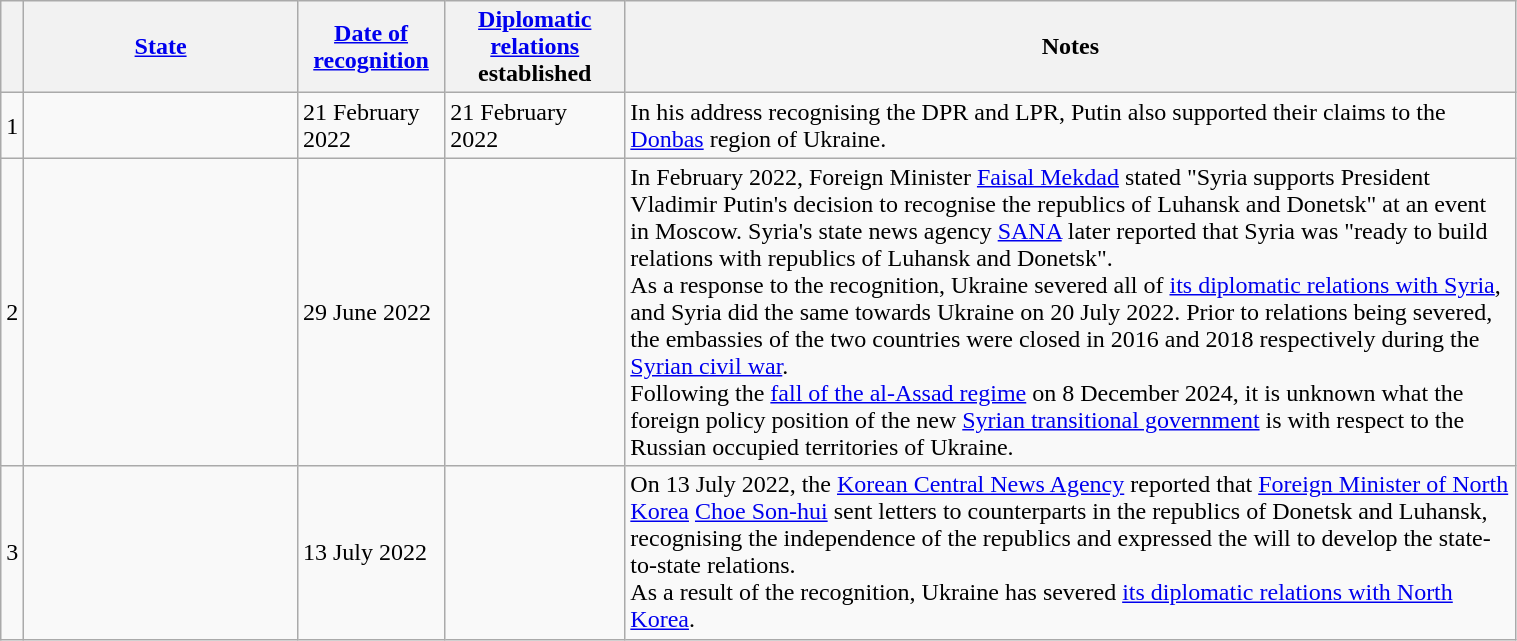<table class="wikitable sortable" align=center width=80%>
<tr>
<th></th>
<th width=175px><a href='#'>State</a></th>
<th><a href='#'>Date of recognition</a></th>
<th><a href='#'>Diplomatic relations</a> established</th>
<th class="unsortable">Notes</th>
</tr>
<tr>
<td>1</td>
<td></td>
<td>21 February 2022</td>
<td>21 February 2022</td>
<td>In his address recognising the DPR and LPR, Putin also supported their claims to the <a href='#'>Donbas</a> region of Ukraine.<br></td>
</tr>
<tr>
<td>2</td>
<td></td>
<td>29 June 2022</td>
<td></td>
<td>In February 2022, Foreign Minister <a href='#'>Faisal Mekdad</a> stated "Syria supports President Vladimir Putin's decision to recognise the republics of Luhansk and Donetsk" at an event in Moscow. Syria's state news agency <a href='#'>SANA</a> later reported that Syria was "ready to build relations with republics of Luhansk and Donetsk".<br>As a response to the recognition, Ukraine severed all of <a href='#'>its diplomatic relations with Syria</a>, and Syria did the same towards Ukraine on 20 July 2022. Prior to relations being severed, the embassies of the two countries were closed in 2016 and 2018 respectively during the <a href='#'>Syrian civil war</a>.<br>Following the <a href='#'>fall of the al-Assad regime</a> on 8 December 2024, it is unknown what the foreign policy position of the new <a href='#'>Syrian transitional government</a> is with respect to the Russian occupied territories of Ukraine.</td>
</tr>
<tr>
<td>3</td>
<td></td>
<td>13 July 2022</td>
<td></td>
<td>On 13 July 2022, the <a href='#'>Korean Central News Agency</a> reported that <a href='#'>Foreign Minister of North Korea</a> <a href='#'>Choe Son-hui</a> sent letters to counterparts in the republics of Donetsk and Luhansk, recognising the independence of the republics and expressed the will to develop the state-to-state relations.<br>As a result of the recognition, Ukraine has severed <a href='#'>its diplomatic relations with North Korea</a>.</td>
</tr>
</table>
